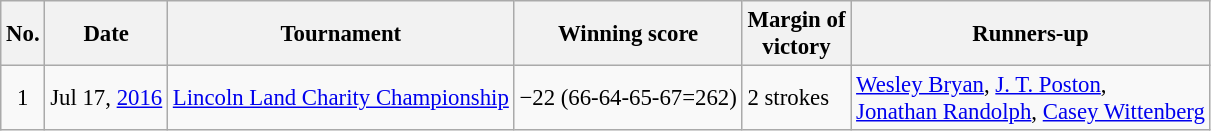<table class="wikitable" style="font-size:95%;">
<tr>
<th>No.</th>
<th>Date</th>
<th>Tournament</th>
<th>Winning score</th>
<th>Margin of<br>victory</th>
<th>Runners-up</th>
</tr>
<tr>
<td align=center>1</td>
<td align=right>Jul 17, <a href='#'>2016</a></td>
<td><a href='#'>Lincoln Land Charity Championship</a></td>
<td>−22 (66-64-65-67=262)</td>
<td>2 strokes</td>
<td> <a href='#'>Wesley Bryan</a>,  <a href='#'>J. T. Poston</a>,<br> <a href='#'>Jonathan Randolph</a>,  <a href='#'>Casey Wittenberg</a></td>
</tr>
</table>
